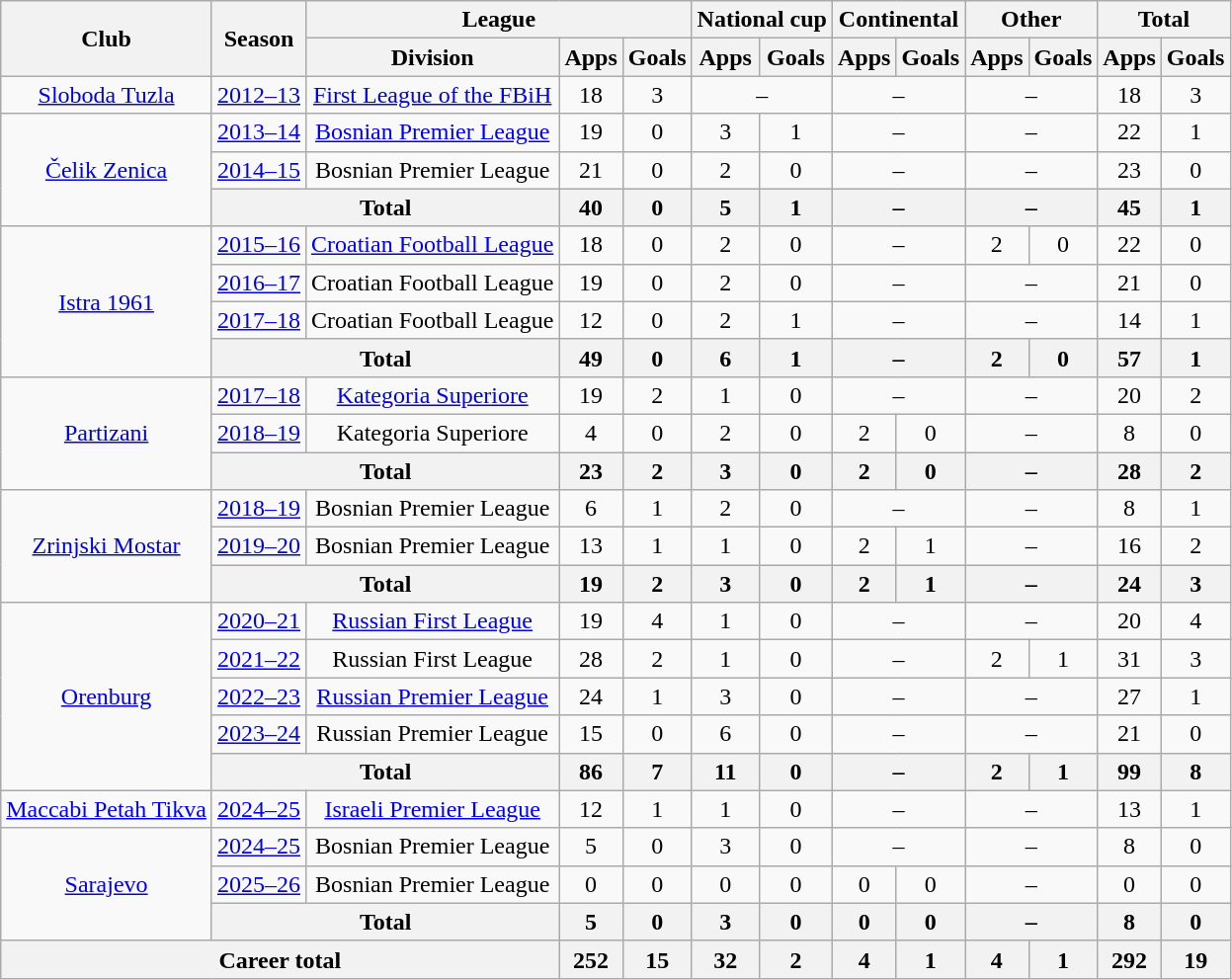<table class="wikitable" style="text-align:center">
<tr>
<th rowspan=2>Club</th>
<th rowspan=2>Season</th>
<th colspan=3>League</th>
<th colspan=2>National cup</th>
<th colspan=2>Continental</th>
<th colspan=2>Other</th>
<th colspan=2>Total</th>
</tr>
<tr>
<th>Division</th>
<th>Apps</th>
<th>Goals</th>
<th>Apps</th>
<th>Goals</th>
<th>Apps</th>
<th>Goals</th>
<th>Apps</th>
<th>Goals</th>
<th>Apps</th>
<th>Goals</th>
</tr>
<tr>
<td><a href='#'>Sloboda Tuzla</a></td>
<td><a href='#'>2012–13</a></td>
<td><a href='#'>First League of the FBiH</a></td>
<td>18</td>
<td>3</td>
<td colspan=2>–</td>
<td colspan=2>–</td>
<td colspan=2>–</td>
<td>18</td>
<td>3</td>
</tr>
<tr>
<td rowspan=3><a href='#'>Čelik Zenica</a></td>
<td><a href='#'>2013–14</a></td>
<td><a href='#'>Bosnian Premier League</a></td>
<td>19</td>
<td>0</td>
<td>3</td>
<td>1</td>
<td colspan=2>–</td>
<td colspan=2>–</td>
<td>22</td>
<td>1</td>
</tr>
<tr>
<td><a href='#'>2014–15</a></td>
<td>Bosnian Premier League</td>
<td>21</td>
<td>0</td>
<td>2</td>
<td>0</td>
<td colspan=2>–</td>
<td colspan=2>–</td>
<td>23</td>
<td>0</td>
</tr>
<tr>
<th colspan=2>Total</th>
<th>40</th>
<th>0</th>
<th>5</th>
<th>1</th>
<th colspan=2>–</th>
<th colspan=2>–</th>
<th>45</th>
<th>1</th>
</tr>
<tr>
<td rowspan=4><a href='#'>Istra 1961</a></td>
<td><a href='#'>2015–16</a></td>
<td><a href='#'>Croatian Football League</a></td>
<td>18</td>
<td>0</td>
<td>2</td>
<td>0</td>
<td colspan=2>–</td>
<td>2</td>
<td>0</td>
<td>22</td>
<td>0</td>
</tr>
<tr>
<td><a href='#'>2016–17</a></td>
<td>Croatian Football League</td>
<td>19</td>
<td>0</td>
<td>2</td>
<td>0</td>
<td colspan=2>–</td>
<td colspan=2>–</td>
<td>21</td>
<td>0</td>
</tr>
<tr>
<td><a href='#'>2017–18</a></td>
<td>Croatian Football League</td>
<td>12</td>
<td>0</td>
<td>2</td>
<td>1</td>
<td colspan=2>–</td>
<td colspan=2>–</td>
<td>14</td>
<td>1</td>
</tr>
<tr>
<th colspan=2>Total</th>
<th>49</th>
<th>0</th>
<th>6</th>
<th>1</th>
<th colspan=2>–</th>
<th>2</th>
<th>0</th>
<th>57</th>
<th>1</th>
</tr>
<tr>
<td rowspan=3><a href='#'>Partizani</a></td>
<td><a href='#'>2017–18</a></td>
<td><a href='#'>Kategoria Superiore</a></td>
<td>19</td>
<td>2</td>
<td>1</td>
<td>0</td>
<td colspan=2>–</td>
<td colspan=2>–</td>
<td>20</td>
<td>2</td>
</tr>
<tr>
<td><a href='#'>2018–19</a></td>
<td>Kategoria Superiore</td>
<td>4</td>
<td>0</td>
<td>2</td>
<td>0</td>
<td>2</td>
<td>0</td>
<td colspan=2>–</td>
<td>8</td>
<td>0</td>
</tr>
<tr>
<th colspan=2>Total</th>
<th>23</th>
<th>2</th>
<th>3</th>
<th>0</th>
<th>2</th>
<th>0</th>
<th colspan=2>–</th>
<th>28</th>
<th>2</th>
</tr>
<tr>
<td rowspan=3><a href='#'>Zrinjski Mostar</a></td>
<td><a href='#'>2018–19</a></td>
<td>Bosnian Premier League</td>
<td>6</td>
<td>1</td>
<td>2</td>
<td>0</td>
<td colspan=2>–</td>
<td colspan=2>–</td>
<td>8</td>
<td>1</td>
</tr>
<tr>
<td><a href='#'>2019–20</a></td>
<td>Bosnian Premier League</td>
<td>13</td>
<td>1</td>
<td>1</td>
<td>0</td>
<td>2</td>
<td>1</td>
<td colspan=2>–</td>
<td>16</td>
<td>2</td>
</tr>
<tr>
<th colspan=2>Total</th>
<th>19</th>
<th>2</th>
<th>3</th>
<th>0</th>
<th>2</th>
<th>1</th>
<th colspan=2>–</th>
<th>24</th>
<th>3</th>
</tr>
<tr>
<td rowspan=5><a href='#'>Orenburg</a></td>
<td><a href='#'>2020–21</a></td>
<td><a href='#'>Russian First League</a></td>
<td>19</td>
<td>4</td>
<td>1</td>
<td>0</td>
<td colspan=2>–</td>
<td colspan=2>–</td>
<td>20</td>
<td>4</td>
</tr>
<tr>
<td><a href='#'>2021–22</a></td>
<td>Russian First League</td>
<td>28</td>
<td>2</td>
<td>1</td>
<td>0</td>
<td colspan=2>–</td>
<td>2</td>
<td>1</td>
<td>31</td>
<td>3</td>
</tr>
<tr>
<td><a href='#'>2022–23</a></td>
<td><a href='#'>Russian Premier League</a></td>
<td>24</td>
<td>1</td>
<td>3</td>
<td>0</td>
<td colspan=2>–</td>
<td colspan=2>–</td>
<td>27</td>
<td>1</td>
</tr>
<tr>
<td><a href='#'>2023–24</a></td>
<td>Russian Premier League</td>
<td>15</td>
<td>0</td>
<td>6</td>
<td>0</td>
<td colspan=2>–</td>
<td colspan=2>–</td>
<td>21</td>
<td>0</td>
</tr>
<tr>
<th colspan=2>Total</th>
<th>86</th>
<th>7</th>
<th>11</th>
<th>0</th>
<th colspan=2>–</th>
<th>2</th>
<th>1</th>
<th>99</th>
<th>8</th>
</tr>
<tr>
<td><a href='#'>Maccabi Petah Tikva</a></td>
<td><a href='#'>2024–25</a></td>
<td><a href='#'>Israeli Premier League</a></td>
<td>12</td>
<td>1</td>
<td>1</td>
<td>0</td>
<td colspan=2>–</td>
<td colspan=2>–</td>
<td>13</td>
<td>1</td>
</tr>
<tr>
<td rowspan=3><a href='#'>Sarajevo</a></td>
<td><a href='#'>2024–25</a></td>
<td>Bosnian Premier League</td>
<td>5</td>
<td>0</td>
<td>3</td>
<td>0</td>
<td colspan=2>–</td>
<td colspan=2>–</td>
<td>8</td>
<td>0</td>
</tr>
<tr>
<td><a href='#'>2025–26</a></td>
<td>Bosnian Premier League</td>
<td>0</td>
<td>0</td>
<td>0</td>
<td>0</td>
<td>0</td>
<td>0</td>
<td colspan=2>–</td>
<td>0</td>
<td>0</td>
</tr>
<tr>
<th colspan=2>Total</th>
<th>5</th>
<th>0</th>
<th>3</th>
<th>0</th>
<th>0</th>
<th>0</th>
<th colspan=2>–</th>
<th>8</th>
<th>0</th>
</tr>
<tr>
<th colspan=3>Career total</th>
<th>252</th>
<th>15</th>
<th>32</th>
<th>2</th>
<th>4</th>
<th>1</th>
<th>4</th>
<th>1</th>
<th>292</th>
<th>19</th>
</tr>
</table>
